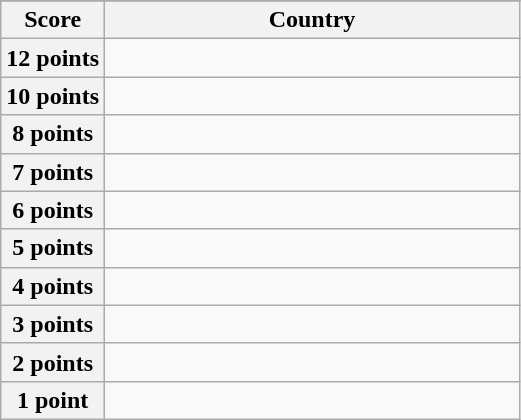<table class="wikitable">
<tr>
</tr>
<tr>
<th scope="col" width="20%">Score</th>
<th scope="col">Country</th>
</tr>
<tr>
<th scope="row">12 points</th>
<td></td>
</tr>
<tr>
<th scope="row">10 points</th>
<td></td>
</tr>
<tr>
<th scope="row">8 points</th>
<td></td>
</tr>
<tr>
<th scope="row">7 points</th>
<td></td>
</tr>
<tr>
<th scope="row">6 points</th>
<td></td>
</tr>
<tr>
<th scope="row">5 points</th>
<td></td>
</tr>
<tr>
<th scope="row">4 points</th>
<td></td>
</tr>
<tr>
<th scope="row">3 points</th>
<td></td>
</tr>
<tr>
<th scope="row">2 points</th>
<td></td>
</tr>
<tr>
<th scope="row">1 point</th>
<td></td>
</tr>
</table>
